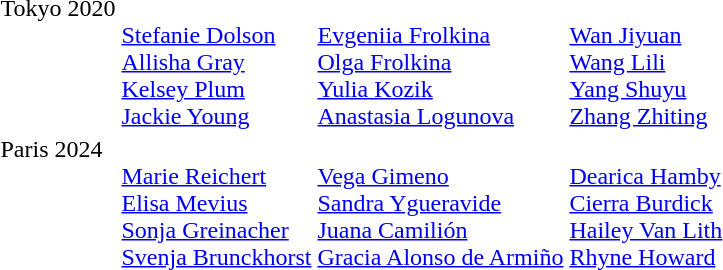<table>
<tr valign="top">
<td>Tokyo 2020<br></td>
<td><br><a href='#'>Stefanie Dolson</a><br><a href='#'>Allisha Gray</a><br><a href='#'>Kelsey Plum</a><br><a href='#'>Jackie Young</a></td>
<td><br><a href='#'>Evgeniia Frolkina</a><br><a href='#'>Olga Frolkina</a><br><a href='#'>Yulia Kozik</a><br><a href='#'>Anastasia Logunova</a></td>
<td><br><a href='#'>Wan Jiyuan</a><br><a href='#'>Wang Lili</a><br><a href='#'>Yang Shuyu</a><br><a href='#'>Zhang Zhiting</a></td>
</tr>
<tr valign="top">
<td>Paris 2024<br></td>
<td><br><a href='#'>Marie Reichert</a><br><a href='#'>Elisa Mevius</a><br><a href='#'>Sonja Greinacher</a><br><a href='#'>Svenja Brunckhorst</a></td>
<td><br><a href='#'>Vega Gimeno</a><br><a href='#'>Sandra Ygueravide</a><br><a href='#'>Juana Camilión</a><br><a href='#'>Gracia Alonso de Armiño</a></td>
<td><br><a href='#'>Dearica Hamby</a><br><a href='#'>Cierra Burdick</a><br><a href='#'>Hailey Van Lith</a><br><a href='#'>Rhyne Howard</a></td>
</tr>
</table>
